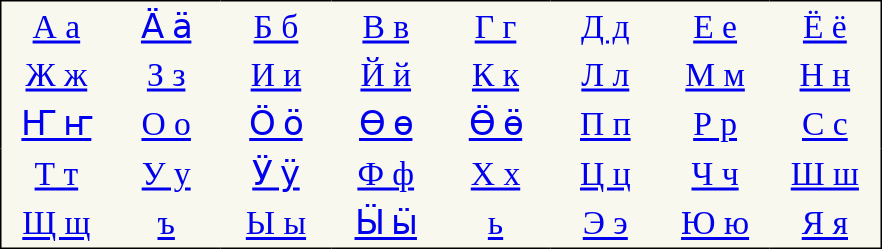<table style="font-family:Arial Unicode MS; font-size:1.4em; border-color:#000000; border-width:1px; border-style:solid; border-collapse:collapse; background-color:#F8F8EF">
<tr>
<td style="width:3em; text-align:center; padding: 3px;"><a href='#'>А а</a></td>
<td style="width:3em; text-align:center; padding: 3px;"><a href='#'>Ӓ ӓ</a></td>
<td style="width:3em; text-align:center; padding: 3px;"><a href='#'>Б б</a></td>
<td style="width:3em; text-align:center; padding: 3px;"><a href='#'>В в</a></td>
<td style="width:3em; text-align:center; padding: 3px;"><a href='#'>Г г</a></td>
<td style="width:3em; text-align:center; padding: 3px;"><a href='#'>Д д</a></td>
<td style="width:3em; text-align:center; padding: 3px;"><a href='#'>Е е</a></td>
<td style="width:3em; text-align:center; padding: 3px;"><a href='#'>Ё ё</a></td>
</tr>
<tr>
<td style="width:3em; text-align:center; padding: 3px;"><a href='#'>Ж ж</a></td>
<td style="width:3em; text-align:center; padding: 3px;"><a href='#'>З з</a></td>
<td style="width:3em; text-align:center; padding: 3px;"><a href='#'>И и</a></td>
<td style="width:3em; text-align:center; padding: 3px;"><a href='#'>Й й</a></td>
<td style="width:3em; text-align:center; padding: 3px;"><a href='#'>К к</a></td>
<td style="width:3em; text-align:center; padding: 3px;"><a href='#'>Л л</a></td>
<td style="width:3em; text-align:center; padding: 3px;"><a href='#'>М м</a></td>
<td style="width:3em; text-align:center; padding: 3px;"><a href='#'>Н н</a></td>
</tr>
<tr>
<td style="width:3em; text-align:center; padding: 3px;"><a href='#'>Ҥ ҥ</a></td>
<td style="width:3em; text-align:center; padding: 3px;"><a href='#'>О о</a></td>
<td style="width:3em; text-align:center; padding: 3px;"><a href='#'>Ӧ ӧ</a></td>
<td style="width:3em; text-align:center; padding: 3px;"><a href='#'>Ө ө</a></td>
<td style="width:3em; text-align:center; padding: 3px;"><a href='#'>Ӫ ӫ</a></td>
<td style="width:3em; text-align:center; padding: 3px;"><a href='#'>П п</a></td>
<td style="width:3em; text-align:center; padding: 3px;"><a href='#'>Р р</a></td>
<td style="width:3em; text-align:center; padding: 3px;"><a href='#'>С с</a></td>
</tr>
<tr>
<td style="width:3em; text-align:center; padding: 3px;"><a href='#'>Т т</a></td>
<td style="width:3em; text-align:center; padding: 3px;"><a href='#'>У у</a></td>
<td style="width:3em; text-align:center; padding: 3px;"><a href='#'>Ӱ ӱ</a></td>
<td style="width:3em; text-align:center; padding: 3px;"><a href='#'>Ф ф</a></td>
<td style="width:3em; text-align:center; padding: 3px;"><a href='#'>Х х</a></td>
<td style="width:3em; text-align:center; padding: 3px;"><a href='#'>Ц ц</a></td>
<td style="width:3em; text-align:center; padding: 3px;"><a href='#'>Ч ч</a></td>
<td style="width:3em; text-align:center; padding: 3px;"><a href='#'>Ш ш</a></td>
</tr>
<tr>
<td style="width:3em; text-align:center; padding: 3px;"><a href='#'>Щ щ</a></td>
<td style="width:3em; text-align:center; padding: 3px;"><a href='#'>ъ</a></td>
<td style="width:3em; text-align:center; padding: 3px;"><a href='#'>Ы ы</a></td>
<td style="width:3em; text-align:center; padding: 3px;"><a href='#'>Ӹ ӹ</a></td>
<td style="width:3em; text-align:center; padding: 3px;"><a href='#'>ь</a></td>
<td style="width:3em; text-align:center; padding: 3px;"><a href='#'>Э э</a></td>
<td style="width:3em; text-align:center; padding: 3px;"><a href='#'>Ю ю</a></td>
<td style="width:3em; text-align:center; padding: 3px;"><a href='#'>Я я</a></td>
</tr>
</table>
